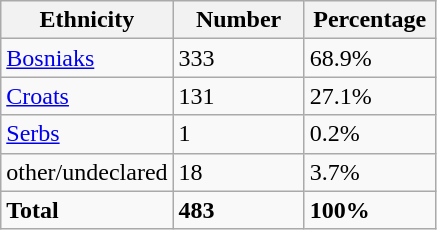<table class="wikitable">
<tr>
<th width="100px">Ethnicity</th>
<th width="80px">Number</th>
<th width="80px">Percentage</th>
</tr>
<tr>
<td><a href='#'>Bosniaks</a></td>
<td>333</td>
<td>68.9%</td>
</tr>
<tr>
<td><a href='#'>Croats</a></td>
<td>131</td>
<td>27.1%</td>
</tr>
<tr>
<td><a href='#'>Serbs</a></td>
<td>1</td>
<td>0.2%</td>
</tr>
<tr>
<td>other/undeclared</td>
<td>18</td>
<td>3.7%</td>
</tr>
<tr>
<td><strong>Total</strong></td>
<td><strong>483</strong></td>
<td><strong>100%</strong></td>
</tr>
</table>
